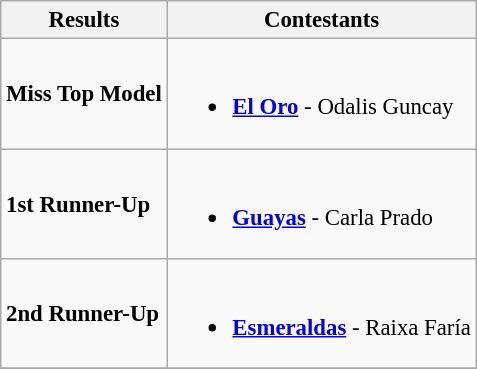<table class="wikitable" style="font-size: 95%;">
<tr>
<th>Results</th>
<th>Contestants</th>
</tr>
<tr>
<td><strong>Miss Top Model</strong></td>
<td><br><ul><li><strong> <a href='#'>El Oro</a></strong> - Odalis Guncay</li></ul></td>
</tr>
<tr>
<td><strong>1st Runner-Up</strong></td>
<td><br><ul><li><strong> <a href='#'>Guayas</a></strong> - Carla Prado</li></ul></td>
</tr>
<tr>
<td><strong>2nd Runner-Up</strong></td>
<td><br><ul><li><strong>  <a href='#'>Esmeraldas</a></strong> - Raixa Faría</li></ul></td>
</tr>
<tr>
</tr>
</table>
